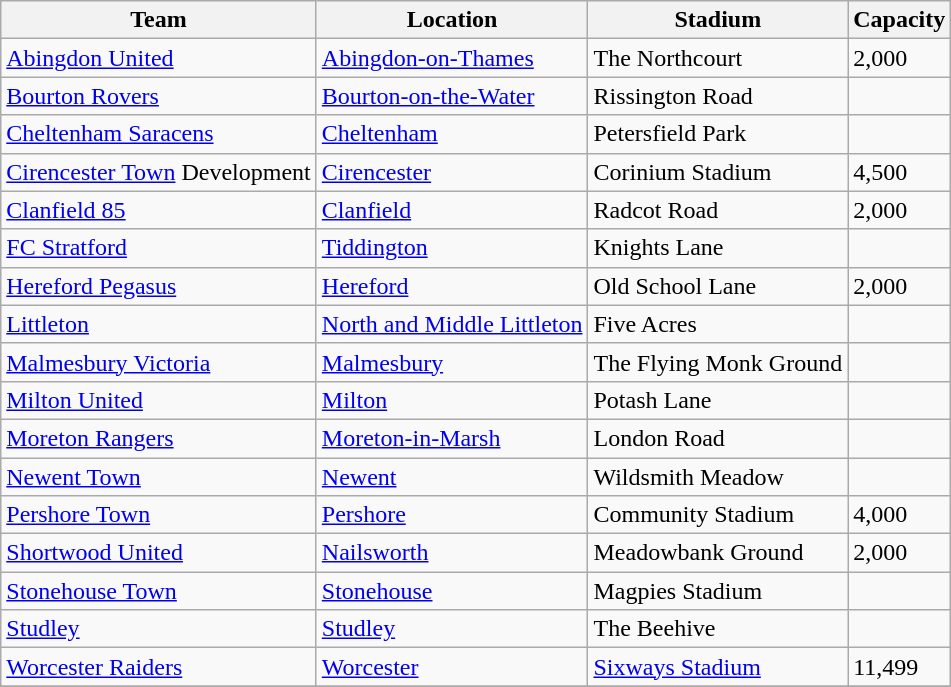<table class="wikitable sortable">
<tr>
<th>Team</th>
<th>Location</th>
<th>Stadium</th>
<th>Capacity</th>
</tr>
<tr>
<td><a href='#'>Abingdon United</a></td>
<td><a href='#'>Abingdon-on-Thames</a></td>
<td>The Northcourt</td>
<td>2,000</td>
</tr>
<tr>
<td><a href='#'>Bourton Rovers</a></td>
<td><a href='#'>Bourton-on-the-Water</a></td>
<td>Rissington Road</td>
<td></td>
</tr>
<tr>
<td><a href='#'>Cheltenham Saracens</a></td>
<td><a href='#'>Cheltenham</a></td>
<td>Petersfield Park</td>
<td></td>
</tr>
<tr>
<td><a href='#'>Cirencester Town</a> Development</td>
<td><a href='#'>Cirencester</a></td>
<td>Corinium Stadium</td>
<td>4,500</td>
</tr>
<tr>
<td><a href='#'>Clanfield 85</a></td>
<td><a href='#'>Clanfield</a></td>
<td>Radcot Road</td>
<td>2,000</td>
</tr>
<tr>
<td><a href='#'>FC Stratford</a></td>
<td><a href='#'>Tiddington</a></td>
<td>Knights Lane</td>
<td></td>
</tr>
<tr>
<td><a href='#'>Hereford Pegasus</a></td>
<td><a href='#'>Hereford</a></td>
<td>Old School Lane</td>
<td>2,000</td>
</tr>
<tr>
<td><a href='#'>Littleton</a></td>
<td><a href='#'>North and Middle Littleton</a></td>
<td>Five Acres</td>
<td></td>
</tr>
<tr>
<td><a href='#'>Malmesbury Victoria</a></td>
<td><a href='#'>Malmesbury</a></td>
<td>The Flying Monk Ground</td>
<td></td>
</tr>
<tr>
<td><a href='#'>Milton United</a></td>
<td><a href='#'>Milton</a></td>
<td>Potash Lane</td>
<td></td>
</tr>
<tr>
<td><a href='#'>Moreton Rangers</a></td>
<td><a href='#'>Moreton-in-Marsh</a></td>
<td>London Road</td>
<td></td>
</tr>
<tr>
<td><a href='#'>Newent Town</a></td>
<td><a href='#'>Newent</a></td>
<td>Wildsmith Meadow</td>
<td></td>
</tr>
<tr>
<td><a href='#'>Pershore Town</a></td>
<td><a href='#'>Pershore</a></td>
<td>Community Stadium</td>
<td>4,000</td>
</tr>
<tr>
<td><a href='#'>Shortwood United</a></td>
<td><a href='#'>Nailsworth</a></td>
<td>Meadowbank Ground</td>
<td>2,000</td>
</tr>
<tr>
<td><a href='#'>Stonehouse Town</a></td>
<td><a href='#'>Stonehouse</a></td>
<td>Magpies Stadium</td>
<td></td>
</tr>
<tr>
<td><a href='#'>Studley</a></td>
<td><a href='#'>Studley</a></td>
<td>The Beehive</td>
<td></td>
</tr>
<tr>
<td><a href='#'>Worcester Raiders</a></td>
<td><a href='#'>Worcester</a></td>
<td><a href='#'>Sixways Stadium</a></td>
<td>11,499</td>
</tr>
<tr>
</tr>
</table>
